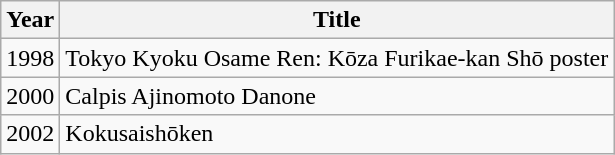<table class="wikitable">
<tr>
<th>Year</th>
<th>Title</th>
</tr>
<tr>
<td>1998</td>
<td>Tokyo Kyoku Osame Ren: Kōza Furikae-kan Shō poster</td>
</tr>
<tr>
<td>2000</td>
<td>Calpis Ajinomoto Danone</td>
</tr>
<tr>
<td>2002</td>
<td>Kokusaishōken</td>
</tr>
</table>
